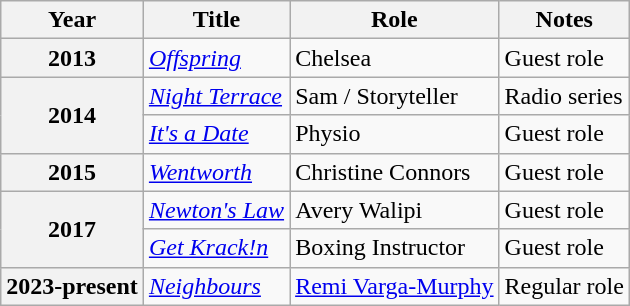<table class="wikitable sortable plainrowheaders">
<tr>
<th scope="col">Year</th>
<th scope="col">Title</th>
<th scope="col">Role</th>
<th scope="col" class="unsortable">Notes</th>
</tr>
<tr>
<th scope="row">2013</th>
<td><em><a href='#'>Offspring</a></em></td>
<td>Chelsea</td>
<td>Guest role</td>
</tr>
<tr>
<th rowspan="2" scope="row">2014</th>
<td><em><a href='#'>Night Terrace</a></em></td>
<td>Sam / Storyteller</td>
<td>Radio series</td>
</tr>
<tr>
<td><em><a href='#'>It's a Date</a></em></td>
<td>Physio</td>
<td>Guest role</td>
</tr>
<tr>
<th scope="row">2015</th>
<td><em><a href='#'>Wentworth</a></em></td>
<td>Christine Connors</td>
<td>Guest role</td>
</tr>
<tr>
<th rowspan="2" scope="row">2017</th>
<td><em><a href='#'>Newton's Law</a></em></td>
<td>Avery Walipi</td>
<td>Guest role</td>
</tr>
<tr>
<td><em><a href='#'>Get Krack!n</a></em></td>
<td>Boxing Instructor</td>
<td>Guest role</td>
</tr>
<tr>
<th scope="row">2023-present</th>
<td><em><a href='#'>Neighbours</a></em></td>
<td><a href='#'>Remi Varga-Murphy</a></td>
<td>Regular role</td>
</tr>
</table>
